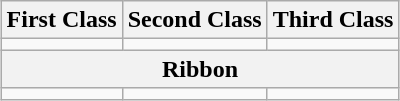<table class="wikitable" style="margin:1em auto; text-align:center;">
<tr>
<th>First Class</th>
<th>Second Class</th>
<th>Third Class</th>
</tr>
<tr>
<td></td>
<td></td>
<td></td>
</tr>
<tr>
<th colspan="3">Ribbon</th>
</tr>
<tr>
<td></td>
<td></td>
<td></td>
</tr>
</table>
